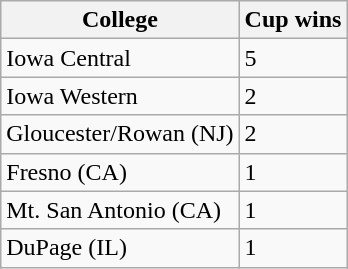<table class="wikitable sortable">
<tr>
<th>College</th>
<th>Cup wins</th>
</tr>
<tr>
<td>Iowa Central</td>
<td>5</td>
</tr>
<tr>
<td>Iowa Western</td>
<td>2</td>
</tr>
<tr>
<td>Gloucester/Rowan (NJ)</td>
<td>2</td>
</tr>
<tr>
<td>Fresno (CA)</td>
<td>1</td>
</tr>
<tr>
<td>Mt. San Antonio (CA)</td>
<td>1</td>
</tr>
<tr>
<td>DuPage (IL)</td>
<td>1</td>
</tr>
</table>
